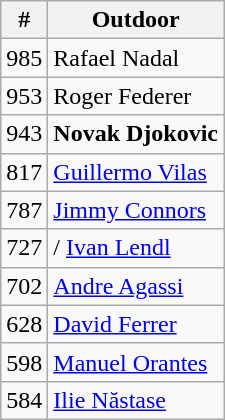<table class=wikitable style="display:inline-table;">
<tr>
<th>#</th>
<th>Outdoor</th>
</tr>
<tr>
<td>985</td>
<td> Rafael Nadal</td>
</tr>
<tr>
<td>953</td>
<td> Roger Federer</td>
</tr>
<tr>
<td>943</td>
<td> <strong>Novak Djokovic</strong></td>
</tr>
<tr>
<td>817</td>
<td> <a href='#'>Guillermo Vilas</a></td>
</tr>
<tr>
<td>787</td>
<td> <a href='#'>Jimmy Connors</a></td>
</tr>
<tr>
<td>727</td>
<td>/ <a href='#'>Ivan Lendl</a></td>
</tr>
<tr>
<td>702</td>
<td> <a href='#'>Andre Agassi</a></td>
</tr>
<tr>
<td>628</td>
<td> <a href='#'>David Ferrer</a></td>
</tr>
<tr>
<td>598</td>
<td> <a href='#'>Manuel Orantes</a></td>
</tr>
<tr>
<td>584</td>
<td> <a href='#'>Ilie Năstase</a></td>
</tr>
</table>
